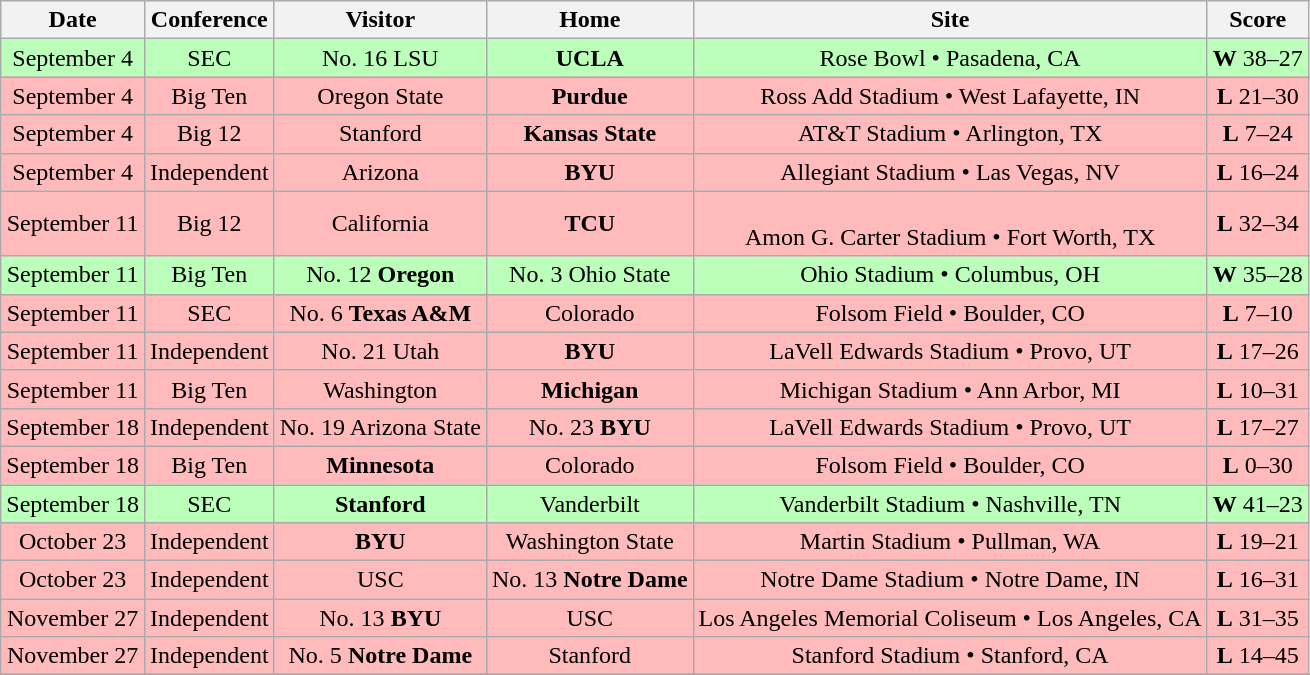<table class="wikitable" style="text-align:center">
<tr>
<th>Date</th>
<th>Conference</th>
<th>Visitor</th>
<th>Home</th>
<th>Site</th>
<th>Score</th>
</tr>
<tr style="background:#bfb;">
<td>September 4</td>
<td>SEC</td>
<td>No. 16 LSU</td>
<td><strong>UCLA</strong></td>
<td>Rose Bowl • Pasadena, CA</td>
<td><strong>W</strong> 38–27</td>
</tr>
<tr style="background:#fbb;">
<td>September 4</td>
<td>Big Ten</td>
<td>Oregon State</td>
<td><strong>Purdue</strong></td>
<td>Ross Add Stadium • West Lafayette, IN</td>
<td><strong>L</strong> 21–30</td>
</tr>
<tr style="background:#fbb;">
<td>September 4</td>
<td>Big 12</td>
<td>Stanford</td>
<td><strong>Kansas State</strong></td>
<td>AT&T Stadium • Arlington, TX</td>
<td><strong>L</strong> 7–24</td>
</tr>
<tr style="background:#fbb;">
<td>September 4</td>
<td>Independent</td>
<td>Arizona</td>
<td><strong>BYU</strong></td>
<td>Allegiant Stadium • Las Vegas, NV</td>
<td><strong>L</strong> 16–24</td>
</tr>
<tr style="background:#fbb;">
<td>September 11</td>
<td>Big 12</td>
<td>California</td>
<td><strong>TCU</strong></td>
<td><br>Amon G. Carter Stadium • Fort Worth, TX</td>
<td><strong>L</strong> 32–34</td>
</tr>
<tr style="background:#bfb;">
<td>September 11</td>
<td>Big Ten</td>
<td>No. 12 <strong>Oregon</strong></td>
<td>No. 3 Ohio State</td>
<td>Ohio Stadium • Columbus, OH</td>
<td><strong>W</strong> 35–28</td>
</tr>
<tr style="background:#fbb;">
<td>September 11</td>
<td>SEC</td>
<td>No. 6 <strong>Texas A&M</strong></td>
<td>Colorado</td>
<td>Folsom Field • Boulder, CO</td>
<td><strong>L</strong> 7–10</td>
</tr>
<tr style="background:#fbb;">
<td>September 11</td>
<td>Independent</td>
<td>No. 21 Utah</td>
<td><strong>BYU</strong></td>
<td>LaVell Edwards Stadium • Provo, UT</td>
<td><strong>L</strong> 17–26</td>
</tr>
<tr style="background:#fbb;">
<td>September 11</td>
<td>Big Ten</td>
<td>Washington</td>
<td><strong>Michigan</strong></td>
<td>Michigan Stadium • Ann Arbor, MI</td>
<td><strong>L</strong> 10–31</td>
</tr>
<tr style="background:#fbb;">
<td>September 18</td>
<td>Independent</td>
<td>No. 19 Arizona State</td>
<td>No. 23 <strong>BYU</strong></td>
<td>LaVell Edwards Stadium • Provo, UT</td>
<td><strong>L</strong> 17–27</td>
</tr>
<tr style="background:#fbb;">
<td>September 18</td>
<td>Big Ten</td>
<td><strong>Minnesota</strong></td>
<td>Colorado</td>
<td>Folsom Field • Boulder, CO</td>
<td><strong>L</strong> 0–30</td>
</tr>
<tr style="background:#bfb;">
<td>September 18</td>
<td>SEC</td>
<td><strong>Stanford</strong></td>
<td>Vanderbilt</td>
<td>Vanderbilt Stadium • Nashville, TN</td>
<td><strong>W</strong> 41–23</td>
</tr>
<tr style="background:#fbb;">
<td>October 23</td>
<td>Independent</td>
<td><strong>BYU</strong></td>
<td>Washington State</td>
<td>Martin Stadium • Pullman, WA</td>
<td><strong>L</strong> 19–21</td>
</tr>
<tr style="background:#fbb;">
<td>October 23</td>
<td>Independent</td>
<td>USC</td>
<td>No. 13 <strong>Notre Dame</strong></td>
<td>Notre Dame Stadium • Notre Dame, IN</td>
<td><strong>L</strong> 16–31</td>
</tr>
<tr style="background:#fbb;">
<td>November 27</td>
<td>Independent</td>
<td>No. 13 <strong>BYU</strong></td>
<td>USC</td>
<td>Los Angeles Memorial Coliseum • Los Angeles, CA</td>
<td><strong>L</strong> 31–35</td>
</tr>
<tr style="background:#fbb;">
<td>November 27</td>
<td>Independent</td>
<td>No. 5 <strong>Notre Dame</strong></td>
<td>Stanford</td>
<td>Stanford Stadium • Stanford, CA</td>
<td><strong>L</strong> 14–45</td>
</tr>
<tr>
</tr>
</table>
